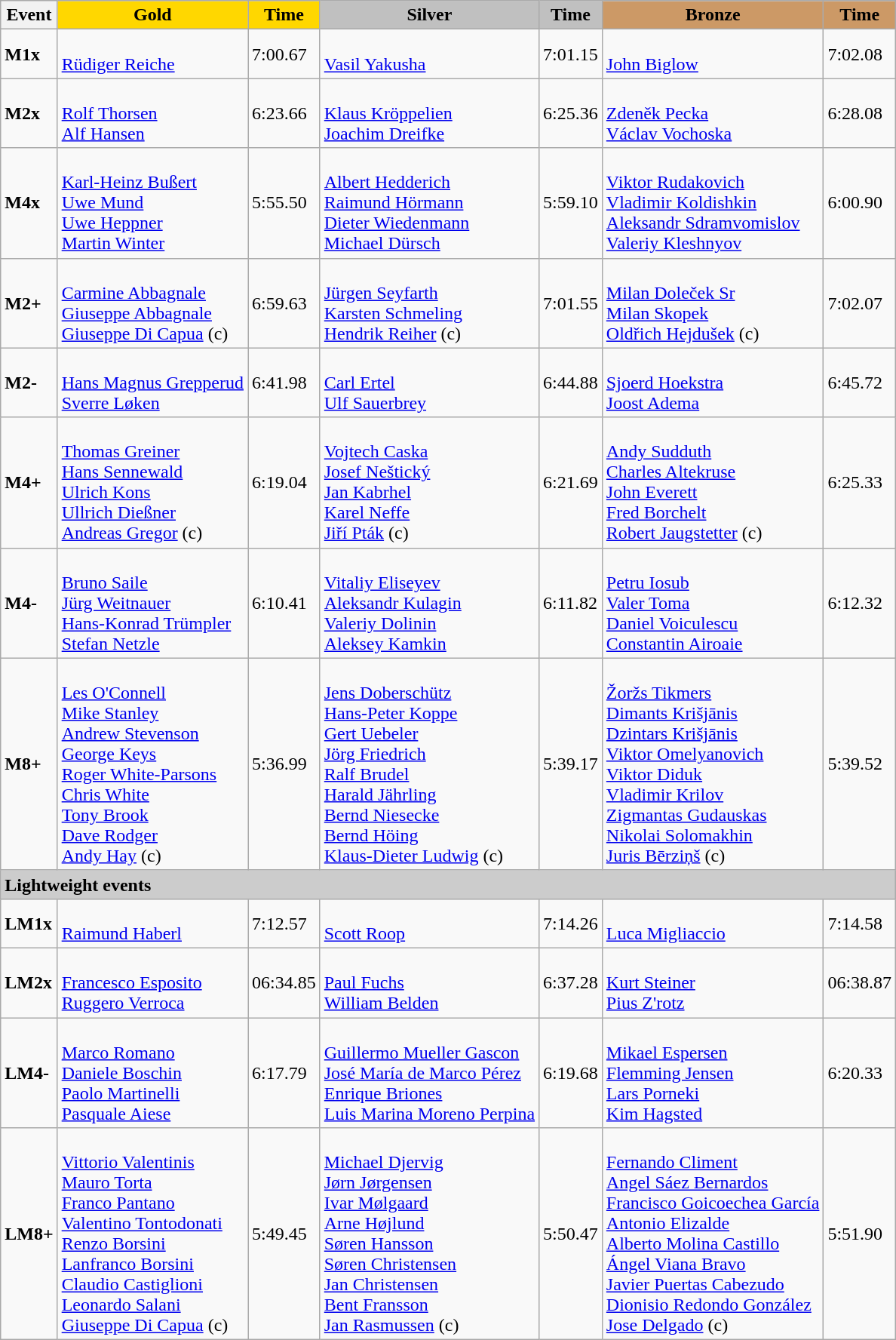<table class="wikitable">
<tr>
<th>Event</th>
<th style="background: gold;">Gold</th>
<th style="background: gold;">Time</th>
<th style="background: silver;">Silver</th>
<th style="background: silver;">Time</th>
<th style="background: #cc9966;">Bronze</th>
<th style="background: #cc9966;">Time</th>
</tr>
<tr>
<td><strong>M1x </strong></td>
<td><br><a href='#'>Rüdiger Reiche</a></td>
<td>7:00.67</td>
<td> <br><a href='#'>Vasil Yakusha</a></td>
<td>7:01.15</td>
<td> <br><a href='#'>John Biglow</a></td>
<td>7:02.08</td>
</tr>
<tr>
<td><strong>M2x </strong></td>
<td> <br><a href='#'>Rolf Thorsen</a><br><a href='#'>Alf Hansen</a></td>
<td>6:23.66</td>
<td> <br><a href='#'>Klaus Kröppelien</a><br><a href='#'>Joachim Dreifke</a></td>
<td>6:25.36</td>
<td> <br><a href='#'>Zdeněk Pecka</a><br><a href='#'>Václav Vochoska</a></td>
<td>6:28.08</td>
</tr>
<tr>
<td><strong>M4x </strong></td>
<td> <br><a href='#'>Karl-Heinz Bußert</a><br><a href='#'>Uwe Mund</a><br><a href='#'>Uwe Heppner</a><br><a href='#'>Martin Winter</a></td>
<td>5:55.50</td>
<td> <br><a href='#'>Albert Hedderich</a><br><a href='#'>Raimund Hörmann</a><br><a href='#'>Dieter Wiedenmann</a><br><a href='#'>Michael Dürsch</a></td>
<td>5:59.10</td>
<td> <br><a href='#'>Viktor Rudakovich</a><br><a href='#'>Vladimir Koldishkin</a><br><a href='#'>Aleksandr Sdramvomislov</a><br><a href='#'>Valeriy Kleshnyov</a></td>
<td>6:00.90</td>
</tr>
<tr>
<td><strong>M2+</strong></td>
<td> <br><a href='#'>Carmine Abbagnale</a><br><a href='#'>Giuseppe Abbagnale</a><br><a href='#'>Giuseppe Di Capua</a> (c)</td>
<td>6:59.63</td>
<td> <br><a href='#'>Jürgen Seyfarth</a><br><a href='#'>Karsten Schmeling</a><br><a href='#'>Hendrik Reiher</a> (c)</td>
<td>7:01.55</td>
<td> <br><a href='#'>Milan Doleček Sr</a><br><a href='#'>Milan Skopek</a><br><a href='#'>Oldřich Hejdušek</a> (c)</td>
<td>7:02.07</td>
</tr>
<tr>
<td><strong>M2-</strong></td>
<td> <br><a href='#'>Hans Magnus Grepperud</a><br><a href='#'>Sverre Løken</a></td>
<td>6:41.98</td>
<td> <br><a href='#'>Carl Ertel</a><br><a href='#'>Ulf Sauerbrey</a></td>
<td>6:44.88</td>
<td> <br><a href='#'>Sjoerd Hoekstra</a><br><a href='#'>Joost Adema</a></td>
<td>6:45.72</td>
</tr>
<tr>
<td><strong>M4+</strong></td>
<td> <br><a href='#'>Thomas Greiner</a><br><a href='#'>Hans Sennewald</a><br><a href='#'>Ulrich Kons</a><br><a href='#'>Ullrich Dießner</a><br><a href='#'>Andreas Gregor</a> (c)</td>
<td>6:19.04</td>
<td> <br><a href='#'>Vojtech Caska</a><br><a href='#'>Josef Neštický</a><br><a href='#'>Jan Kabrhel</a><br><a href='#'>Karel Neffe</a><br><a href='#'>Jiří Pták</a> (c)</td>
<td>6:21.69</td>
<td> <br><a href='#'>Andy Sudduth</a><br><a href='#'>Charles Altekruse</a><br><a href='#'>John Everett</a><br><a href='#'>Fred Borchelt</a><br><a href='#'>Robert Jaugstetter</a> (c)</td>
<td>6:25.33</td>
</tr>
<tr>
<td><strong>M4-</strong></td>
<td> <br><a href='#'>Bruno Saile</a><br><a href='#'>Jürg Weitnauer</a><br><a href='#'>Hans-Konrad Trümpler</a><br><a href='#'>Stefan Netzle</a><br></td>
<td>6:10.41</td>
<td> <br><a href='#'>Vitaliy Eliseyev</a><br><a href='#'>Aleksandr Kulagin</a><br><a href='#'>Valeriy Dolinin</a><br><a href='#'>Aleksey Kamkin</a><br></td>
<td>6:11.82</td>
<td> <br><a href='#'>Petru Iosub</a><br><a href='#'>Valer Toma</a><br><a href='#'>Daniel Voiculescu</a><br><a href='#'>Constantin Airoaie</a><br></td>
<td>6:12.32</td>
</tr>
<tr>
<td><strong>M8+</strong></td>
<td> <br><a href='#'>Les O'Connell</a><br><a href='#'>Mike Stanley</a><br><a href='#'>Andrew Stevenson</a><br><a href='#'>George Keys</a><br><a href='#'>Roger White-Parsons</a><br><a href='#'>Chris White</a><br><a href='#'>Tony Brook</a><br><a href='#'>Dave Rodger</a><br><a href='#'>Andy Hay</a> (c)</td>
<td>5:36.99</td>
<td> <br><a href='#'>Jens Doberschütz</a><br><a href='#'>Hans-Peter Koppe</a><br><a href='#'>Gert Uebeler</a><br><a href='#'>Jörg Friedrich</a><br><a href='#'>Ralf Brudel</a><br><a href='#'>Harald Jährling</a><br><a href='#'>Bernd Niesecke</a><br><a href='#'>Bernd Höing</a><br><a href='#'>Klaus-Dieter Ludwig</a> (c)</td>
<td>5:39.17</td>
<td> <br><a href='#'>Žoržs Tikmers</a><br><a href='#'>Dimants Krišjānis</a><br><a href='#'>Dzintars Krišjānis</a><br><a href='#'>Viktor Omelyanovich</a><br><a href='#'>Viktor Diduk</a><br><a href='#'>Vladimir Krilov</a><br><a href='#'>Zigmantas Gudauskas</a><br><a href='#'>Nikolai Solomakhin</a><br><a href='#'>Juris Bērziņš</a> (c)</td>
<td>5:39.52</td>
</tr>
<tr style="background:#ccc;">
<td colspan=7><strong>Lightweight events</strong></td>
</tr>
<tr>
<td><strong>LM1x</strong></td>
<td> <br><a href='#'>Raimund Haberl</a></td>
<td>7:12.57</td>
<td> <br><a href='#'>Scott Roop</a></td>
<td>7:14.26</td>
<td> <br><a href='#'>Luca Migliaccio</a></td>
<td>7:14.58</td>
</tr>
<tr>
<td><strong>LM2x</strong></td>
<td> <br><a href='#'>Francesco Esposito</a><br><a href='#'>Ruggero Verroca</a></td>
<td>06:34.85</td>
<td> <br><a href='#'>Paul Fuchs</a><br><a href='#'>William Belden</a></td>
<td>6:37.28</td>
<td> <br><a href='#'>Kurt Steiner</a><br><a href='#'>Pius Z'rotz</a></td>
<td>06:38.87</td>
</tr>
<tr>
<td><strong>LM4-</strong></td>
<td> <br><a href='#'>Marco Romano</a><br><a href='#'>Daniele Boschin</a><br><a href='#'>Paolo Martinelli</a><br><a href='#'>Pasquale Aiese</a></td>
<td>6:17.79</td>
<td> <br><a href='#'>Guillermo Mueller Gascon</a><br><a href='#'>José María de Marco Pérez</a><br><a href='#'>Enrique Briones</a><br><a href='#'>Luis Marina Moreno Perpina</a></td>
<td>6:19.68</td>
<td> <br><a href='#'>Mikael Espersen</a><br><a href='#'>Flemming Jensen</a><br><a href='#'>Lars Porneki</a><br><a href='#'>Kim Hagsted</a></td>
<td>6:20.33</td>
</tr>
<tr>
<td><strong>LM8+</strong></td>
<td> <br> <a href='#'>Vittorio Valentinis</a> <br> <a href='#'>Mauro Torta</a> <br> <a href='#'>Franco Pantano</a> <br> <a href='#'>Valentino Tontodonati</a> <br> <a href='#'>Renzo Borsini</a> <br> <a href='#'>Lanfranco Borsini</a> <br> <a href='#'>Claudio Castiglioni</a> <br> <a href='#'>Leonardo Salani</a> <br> <a href='#'>Giuseppe Di Capua</a> (c)</td>
<td>5:49.45</td>
<td> <br> <a href='#'>Michael Djervig</a> <br> <a href='#'>Jørn Jørgensen</a> <br> <a href='#'>Ivar Mølgaard</a> <br> <a href='#'>Arne Højlund</a> <br> <a href='#'>Søren Hansson</a> <br> <a href='#'>Søren Christensen</a> <br> <a href='#'>Jan Christensen</a> <br> <a href='#'>Bent Fransson</a> <br> <a href='#'>Jan Rasmussen</a> (c)</td>
<td>5:50.47</td>
<td> <br> <a href='#'>Fernando Climent</a> <br> <a href='#'>Angel Sáez Bernardos</a> <br> <a href='#'>Francisco Goicoechea García</a> <br> <a href='#'>Antonio Elizalde</a> <br> <a href='#'>Alberto Molina Castillo</a> <br> <a href='#'>Ángel Viana Bravo</a> <br> <a href='#'>Javier Puertas Cabezudo</a> <br> <a href='#'>Dionisio Redondo González</a> <br> <a href='#'>Jose Delgado</a> (c)</td>
<td>5:51.90</td>
</tr>
</table>
